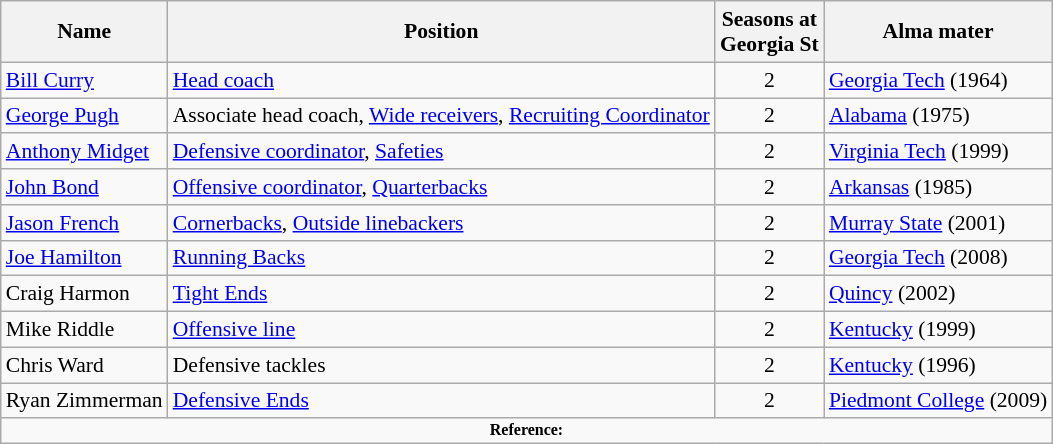<table class="wikitable" border="1" style="font-size:90%;">
<tr>
<th>Name</th>
<th>Position</th>
<th>Seasons at<br>Georgia St</th>
<th>Alma mater</th>
</tr>
<tr>
<td><a href='#'>Bill Curry</a></td>
<td><a href='#'>Head coach</a></td>
<td align=center>2</td>
<td><a href='#'>Georgia Tech</a> (1964)</td>
</tr>
<tr>
<td><a href='#'>George Pugh</a></td>
<td>Associate head coach, <a href='#'>Wide receivers</a>, <a href='#'>Recruiting Coordinator</a></td>
<td align=center>2</td>
<td><a href='#'>Alabama</a> (1975)</td>
</tr>
<tr>
<td><a href='#'>Anthony Midget</a></td>
<td><a href='#'>Defensive coordinator</a>, <a href='#'>Safeties</a></td>
<td align=center>2</td>
<td><a href='#'>Virginia Tech</a> (1999)</td>
</tr>
<tr>
<td><a href='#'>John Bond</a></td>
<td><a href='#'>Offensive coordinator</a>, <a href='#'>Quarterbacks</a></td>
<td align=center>2</td>
<td><a href='#'>Arkansas</a> (1985)</td>
</tr>
<tr>
<td><a href='#'>Jason French</a></td>
<td><a href='#'>Cornerbacks</a>, <a href='#'>Outside linebackers</a></td>
<td align=center>2</td>
<td><a href='#'>Murray State</a> (2001)</td>
</tr>
<tr>
<td><a href='#'>Joe Hamilton</a></td>
<td><a href='#'>Running Backs</a></td>
<td align=center>2</td>
<td><a href='#'>Georgia Tech</a> (2008)</td>
</tr>
<tr>
<td>Craig Harmon</td>
<td><a href='#'>Tight Ends</a></td>
<td align=center>2</td>
<td><a href='#'>Quincy</a> (2002)</td>
</tr>
<tr>
<td>Mike Riddle</td>
<td><a href='#'>Offensive line</a></td>
<td align=center>2</td>
<td><a href='#'>Kentucky</a> (1999)</td>
</tr>
<tr>
<td>Chris Ward</td>
<td>Defensive tackles</td>
<td align=center>2</td>
<td><a href='#'>Kentucky</a> (1996)</td>
</tr>
<tr>
<td>Ryan Zimmerman</td>
<td><a href='#'>Defensive Ends</a></td>
<td align=center>2</td>
<td><a href='#'>Piedmont College</a> (2009)</td>
</tr>
<tr>
<td colspan="4" style="font-size: 8pt" align="center"><strong>Reference:</strong></td>
</tr>
</table>
